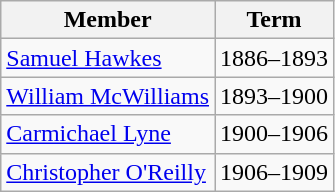<table class="wikitable">
<tr>
<th>Member</th>
<th>Term</th>
</tr>
<tr>
<td><a href='#'>Samuel Hawkes</a></td>
<td>1886–1893</td>
</tr>
<tr>
<td><a href='#'>William McWilliams</a></td>
<td>1893–1900</td>
</tr>
<tr>
<td><a href='#'>Carmichael Lyne</a></td>
<td>1900–1906</td>
</tr>
<tr>
<td><a href='#'>Christopher O'Reilly</a></td>
<td>1906–1909</td>
</tr>
</table>
